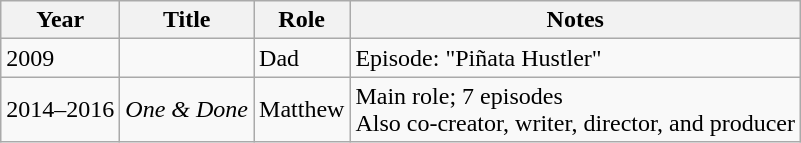<table class="wikitable sortable">
<tr>
<th>Year</th>
<th>Title</th>
<th>Role</th>
<th class="unsortable">Notes</th>
</tr>
<tr>
<td>2009</td>
<td><em></em></td>
<td>Dad</td>
<td>Episode: "Piñata Hustler"</td>
</tr>
<tr>
<td>2014–2016</td>
<td><em>One & Done</em></td>
<td>Matthew</td>
<td>Main role; 7 episodes<br>Also co-creator, writer, director, and producer</td>
</tr>
</table>
